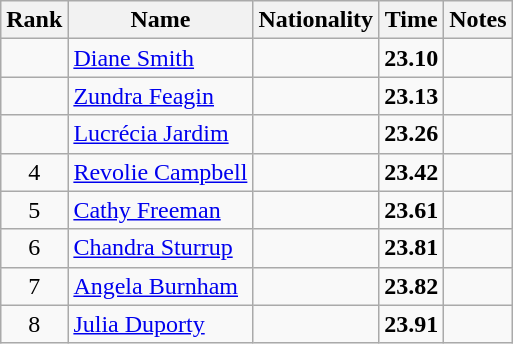<table class="wikitable sortable" style="text-align:center">
<tr>
<th>Rank</th>
<th>Name</th>
<th>Nationality</th>
<th>Time</th>
<th>Notes</th>
</tr>
<tr>
<td></td>
<td align=left><a href='#'>Diane Smith</a></td>
<td align=left></td>
<td><strong>23.10</strong></td>
<td></td>
</tr>
<tr>
<td></td>
<td align=left><a href='#'>Zundra Feagin</a></td>
<td align=left></td>
<td><strong>23.13</strong></td>
<td></td>
</tr>
<tr>
<td></td>
<td align=left><a href='#'>Lucrécia Jardim</a></td>
<td align=left></td>
<td><strong>23.26</strong></td>
<td></td>
</tr>
<tr>
<td>4</td>
<td align=left><a href='#'>Revolie Campbell</a></td>
<td align=left></td>
<td><strong>23.42</strong></td>
<td></td>
</tr>
<tr>
<td>5</td>
<td align=left><a href='#'>Cathy Freeman</a></td>
<td align=left></td>
<td><strong>23.61</strong></td>
<td></td>
</tr>
<tr>
<td>6</td>
<td align=left><a href='#'>Chandra Sturrup</a></td>
<td align=left></td>
<td><strong>23.81</strong></td>
<td></td>
</tr>
<tr>
<td>7</td>
<td align=left><a href='#'>Angela Burnham</a></td>
<td align=left></td>
<td><strong>23.82</strong></td>
<td></td>
</tr>
<tr>
<td>8</td>
<td align=left><a href='#'>Julia Duporty</a></td>
<td align=left></td>
<td><strong>23.91</strong></td>
<td></td>
</tr>
</table>
